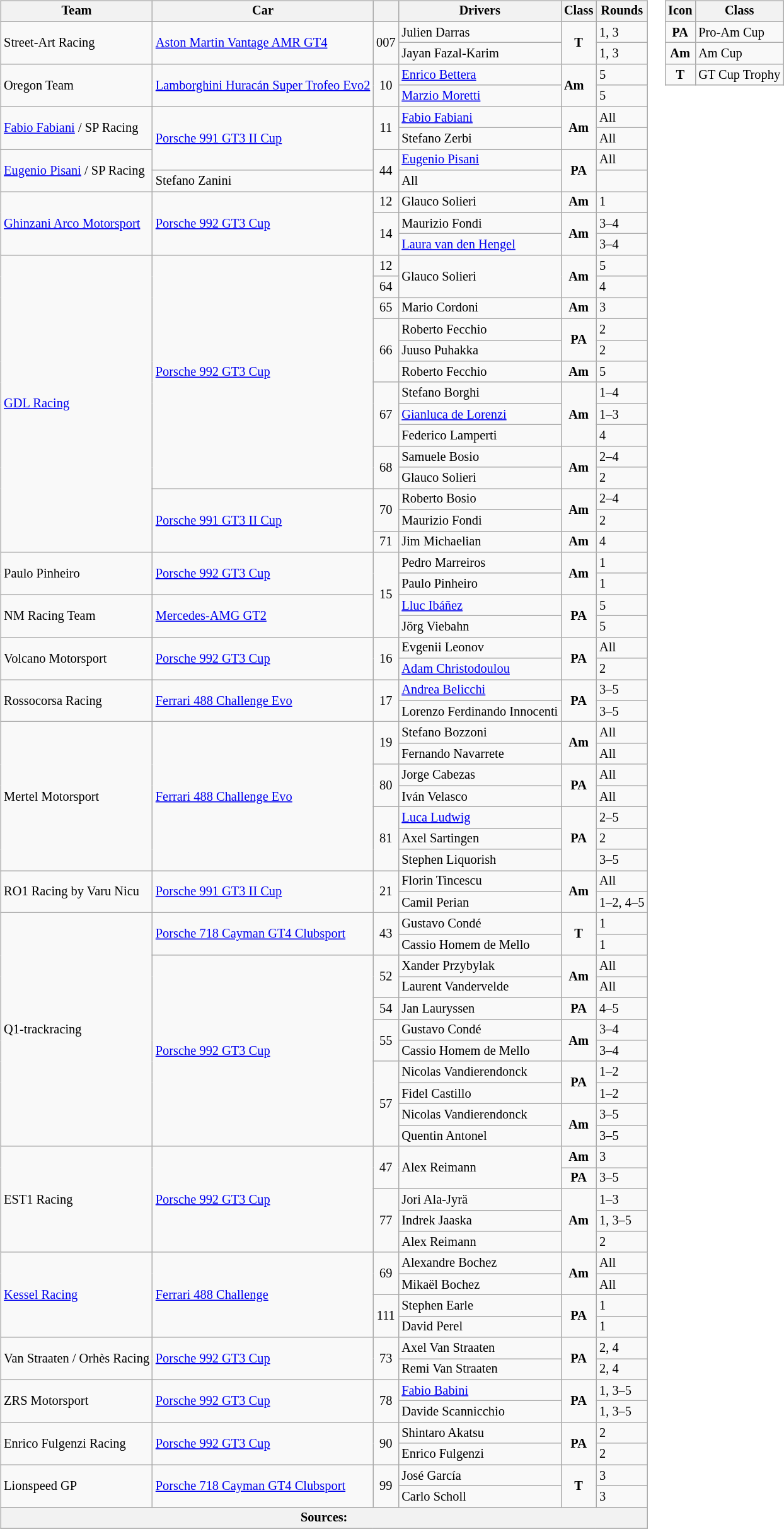<table>
<tr>
<td><br><table class="wikitable" style="font-size: 85%">
<tr>
<th>Team</th>
<th>Car</th>
<th></th>
<th>Drivers</th>
<th>Class</th>
<th>Rounds</th>
</tr>
<tr>
<td rowspan="2"> Street-Art Racing</td>
<td rowspan="2"><a href='#'>Aston Martin Vantage AMR GT4</a></td>
<td rowspan="2" align="center">007</td>
<td> Julien Darras</td>
<td rowspan="2" align="center"><strong><span>T</span></strong></td>
<td>1, 3</td>
</tr>
<tr>
<td> Jayan Fazal-Karim</td>
<td>1, 3</td>
</tr>
<tr>
<td rowspan="2"> Oregon Team</td>
<td rowspan="2"><a href='#'>Lamborghini Huracán Super Trofeo Evo2</a></td>
<td rowspan="2" align="center">10</td>
<td> <a href='#'>Enrico Bettera</a></td>
<td rowspan="2"><strong><span>Am</span></strong></td>
<td>5</td>
</tr>
<tr>
<td> <a href='#'>Marzio Moretti</a></td>
<td>5</td>
</tr>
<tr>
<td rowspan="2"> <a href='#'>Fabio Fabiani</a> / SP Racing</td>
<td rowspan="4"><a href='#'>Porsche 991 GT3 II Cup</a></td>
<td rowspan="2" align="center">11</td>
<td> <a href='#'>Fabio Fabiani</a></td>
<td rowspan="2" align="center"><strong><span>Am</span></strong></td>
<td>All</td>
</tr>
<tr>
<td> Stefano Zerbi</td>
<td>All</td>
</tr>
<tr>
</tr>
<tr>
<td rowspan="2"> <a href='#'>Eugenio Pisani</a> / SP Racing</td>
<td rowspan="2" align="center">44</td>
<td> <a href='#'>Eugenio Pisani</a></td>
<td rowspan="2" align="center"><strong><span>PA</span></strong></td>
<td>All</td>
</tr>
<tr>
<td> Stefano Zanini</td>
<td>All</td>
</tr>
<tr>
<td rowspan="3"> <a href='#'>Ghinzani Arco Motorsport</a></td>
<td rowspan="3"><a href='#'>Porsche 992 GT3 Cup</a></td>
<td rowspan="1" align="center">12</td>
<td> Glauco Solieri</td>
<td rowspan="1" align="center"><strong><span>Am</span></strong></td>
<td>1</td>
</tr>
<tr>
<td rowspan="2" align="center">14</td>
<td> Maurizio Fondi</td>
<td rowspan="2" align="center"><strong><span>Am</span></strong></td>
<td>3–4</td>
</tr>
<tr>
<td> <a href='#'>Laura van den Hengel</a></td>
<td>3–4</td>
</tr>
<tr>
<td rowspan="14"> <a href='#'>GDL Racing</a></td>
<td rowspan="11"><a href='#'>Porsche 992 GT3 Cup</a></td>
<td align="center">12</td>
<td rowspan="2"> Glauco Solieri</td>
<td rowspan="2" align="center"><strong><span>Am</span></strong></td>
<td>5</td>
</tr>
<tr>
<td align="center">64</td>
<td>4</td>
</tr>
<tr>
<td align="center">65</td>
<td> Mario Cordoni</td>
<td align="center"><strong><span>Am</span></strong></td>
<td>3</td>
</tr>
<tr>
<td rowspan="3" align="center">66</td>
<td> Roberto Fecchio</td>
<td rowspan="2" align="center"><strong><span>PA</span></strong></td>
<td>2</td>
</tr>
<tr>
<td> Juuso Puhakka</td>
<td>2</td>
</tr>
<tr>
<td> Roberto Fecchio</td>
<td align="center"><strong><span>Am</span></strong></td>
<td>5</td>
</tr>
<tr>
<td rowspan="3" align="center">67</td>
<td> Stefano Borghi</td>
<td rowspan="3" align="center"><strong><span>Am</span></strong></td>
<td>1–4</td>
</tr>
<tr>
<td> <a href='#'>Gianluca de Lorenzi</a></td>
<td>1–3</td>
</tr>
<tr>
<td> Federico Lamperti</td>
<td>4</td>
</tr>
<tr>
<td rowspan="2" align="center">68</td>
<td> Samuele Bosio</td>
<td rowspan="2" align="center"><strong><span>Am</span></strong></td>
<td>2–4</td>
</tr>
<tr>
<td> Glauco Solieri</td>
<td>2</td>
</tr>
<tr>
<td rowspan="3"><a href='#'>Porsche 991 GT3 II Cup</a></td>
<td rowspan="2" align="center">70</td>
<td> Roberto Bosio</td>
<td rowspan="2" align="center"><strong><span>Am</span></strong></td>
<td>2–4</td>
</tr>
<tr>
<td> Maurizio Fondi</td>
<td>2</td>
</tr>
<tr>
<td rowspan="1" align="center">71</td>
<td> Jim Michaelian</td>
<td rowspan="1" align="center"><strong><span>Am</span></strong></td>
<td>4</td>
</tr>
<tr>
<td rowspan="2"> Paulo Pinheiro</td>
<td rowspan="2"><a href='#'>Porsche 992 GT3 Cup</a></td>
<td rowspan="4" align="center">15</td>
<td> Pedro Marreiros</td>
<td rowspan="2" align="center"><strong><span>Am</span></strong></td>
<td>1</td>
</tr>
<tr>
<td> Paulo Pinheiro</td>
<td>1</td>
</tr>
<tr>
<td rowspan="2"> NM Racing Team</td>
<td rowspan="2"><a href='#'>Mercedes-AMG GT2</a></td>
<td> <a href='#'>Lluc Ibáñez</a></td>
<td rowspan="2" align="center"><strong><span>PA</span></strong></td>
<td>5</td>
</tr>
<tr>
<td> Jörg Viebahn</td>
<td>5</td>
</tr>
<tr>
<td rowspan="2"> Volcano Motorsport</td>
<td rowspan="2"><a href='#'>Porsche 992 GT3 Cup</a></td>
<td rowspan="2" align="center">16</td>
<td> Evgenii Leonov</td>
<td rowspan="2" align="center"><strong><span>PA</span></strong></td>
<td>All</td>
</tr>
<tr>
<td> <a href='#'>Adam Christodoulou</a></td>
<td>2</td>
</tr>
<tr>
<td rowspan="2"> Rossocorsa Racing</td>
<td rowspan="2"><a href='#'>Ferrari 488 Challenge Evo</a></td>
<td rowspan="2" align="center">17</td>
<td> <a href='#'>Andrea Belicchi</a></td>
<td rowspan="2" align="center"><strong><span>PA</span></strong></td>
<td>3–5</td>
</tr>
<tr>
<td> Lorenzo Ferdinando Innocenti</td>
<td>3–5</td>
</tr>
<tr>
<td rowspan="7"> Mertel Motorsport</td>
<td rowspan="7"><a href='#'>Ferrari 488 Challenge Evo</a></td>
<td rowspan="2" align="center">19</td>
<td> Stefano Bozzoni</td>
<td rowspan="2" align="center"><strong><span>Am</span></strong></td>
<td>All</td>
</tr>
<tr>
<td> Fernando Navarrete</td>
<td>All</td>
</tr>
<tr>
<td rowspan="2" align="center">80</td>
<td> Jorge Cabezas</td>
<td rowspan="2" align="center"><strong><span>PA</span></strong></td>
<td>All</td>
</tr>
<tr>
<td> Iván Velasco</td>
<td>All</td>
</tr>
<tr>
<td rowspan="3" align="center">81</td>
<td> <a href='#'>Luca Ludwig</a></td>
<td rowspan="3" align="center"><strong><span>PA</span></strong></td>
<td>2–5</td>
</tr>
<tr>
<td> Axel Sartingen</td>
<td>2</td>
</tr>
<tr>
<td> Stephen Liquorish</td>
<td>3–5</td>
</tr>
<tr>
<td rowspan="2"> RO1 Racing by Varu Nicu</td>
<td rowspan="2"><a href='#'>Porsche 991 GT3 II Cup</a></td>
<td rowspan="2" align="center">21</td>
<td> Florin Tincescu</td>
<td rowspan="2" align="center"><strong><span>Am</span></strong></td>
<td>All</td>
</tr>
<tr>
<td> Camil Perian</td>
<td>1–2, 4–5</td>
</tr>
<tr>
<td rowspan="11"> Q1-trackracing</td>
<td rowspan="2"><a href='#'>Porsche 718 Cayman GT4 Clubsport</a></td>
<td rowspan="2" align="center">43</td>
<td> Gustavo Condé</td>
<td rowspan="2" align="center"><strong><span>T</span></strong></td>
<td>1</td>
</tr>
<tr>
<td> Cassio Homem de Mello</td>
<td>1</td>
</tr>
<tr>
<td rowspan="9"><a href='#'>Porsche 992 GT3 Cup</a></td>
<td rowspan="2" align="center">52</td>
<td> Xander Przybylak</td>
<td rowspan="2" align="center"><strong><span>Am</span></strong></td>
<td>All</td>
</tr>
<tr>
<td> Laurent Vandervelde</td>
<td>All</td>
</tr>
<tr>
<td align="center">54</td>
<td> Jan Lauryssen</td>
<td align="center"><strong><span>PA</span></strong></td>
<td>4–5</td>
</tr>
<tr>
<td rowspan="2" align="center">55</td>
<td> Gustavo Condé</td>
<td rowspan="2" align="center"><strong><span>Am</span></strong></td>
<td>3–4</td>
</tr>
<tr>
<td> Cassio Homem de Mello</td>
<td>3–4</td>
</tr>
<tr>
<td rowspan="4" align="center">57</td>
<td> Nicolas Vandierendonck</td>
<td rowspan="2" align="center"><strong><span>PA</span></strong></td>
<td>1–2</td>
</tr>
<tr>
<td> Fidel Castillo</td>
<td>1–2</td>
</tr>
<tr>
<td> Nicolas Vandierendonck</td>
<td rowspan="2" align="center"><strong><span>Am</span></strong></td>
<td>3–5</td>
</tr>
<tr>
<td> Quentin Antonel</td>
<td>3–5</td>
</tr>
<tr>
<td rowspan="5"> EST1 Racing</td>
<td rowspan="5"><a href='#'>Porsche 992 GT3 Cup</a></td>
<td rowspan="2" align="center">47</td>
<td rowspan="2"> Alex Reimann</td>
<td align="center"><strong><span>Am</span></strong></td>
<td>3</td>
</tr>
<tr>
<td align="center"><strong><span>PA</span></strong></td>
<td>3–5</td>
</tr>
<tr>
<td rowspan="3" align="center">77</td>
<td> Jori Ala-Jyrä</td>
<td rowspan="3" align="center"><strong><span>Am</span></strong></td>
<td>1–3</td>
</tr>
<tr>
<td> Indrek Jaaska</td>
<td>1, 3–5</td>
</tr>
<tr>
<td> Alex Reimann</td>
<td>2</td>
</tr>
<tr>
<td rowspan="4"> <a href='#'>Kessel Racing</a></td>
<td rowspan="4"><a href='#'>Ferrari 488 Challenge</a></td>
<td rowspan="2" align="center">69</td>
<td> Alexandre Bochez</td>
<td rowspan="2" align="center"><strong><span>Am</span></strong></td>
<td>All</td>
</tr>
<tr>
<td> Mikaël Bochez</td>
<td>All</td>
</tr>
<tr>
<td rowspan="2" align="center">111</td>
<td> Stephen Earle</td>
<td rowspan="2" align="center"><strong><span>PA</span></strong></td>
<td>1</td>
</tr>
<tr>
<td> David Perel</td>
<td>1</td>
</tr>
<tr>
<td rowspan="2"> Van Straaten / Orhès Racing</td>
<td rowspan="2"><a href='#'>Porsche 992 GT3 Cup</a></td>
<td rowspan="2" align="center">73</td>
<td> Axel Van Straaten</td>
<td rowspan="2" align="center"><strong><span>PA</span></strong></td>
<td>2, 4</td>
</tr>
<tr>
<td> Remi Van Straaten</td>
<td>2, 4</td>
</tr>
<tr>
<td rowspan="2"> ZRS Motorsport</td>
<td rowspan="2"><a href='#'>Porsche 992 GT3 Cup</a></td>
<td rowspan="2" align="center">78</td>
<td> <a href='#'>Fabio Babini</a></td>
<td rowspan="2" align="center"><strong><span>PA</span></strong></td>
<td>1, 3–5</td>
</tr>
<tr>
<td> Davide Scannicchio</td>
<td>1, 3–5</td>
</tr>
<tr>
<td rowspan="2"> Enrico Fulgenzi Racing</td>
<td rowspan="2"><a href='#'>Porsche 992 GT3 Cup</a></td>
<td rowspan="2" align="center">90</td>
<td> Shintaro Akatsu</td>
<td rowspan="2" align="center"><strong><span>PA</span></strong></td>
<td>2</td>
</tr>
<tr>
<td> Enrico Fulgenzi</td>
<td>2</td>
</tr>
<tr>
<td rowspan="2"> Lionspeed GP</td>
<td rowspan="2"><a href='#'>Porsche 718 Cayman GT4 Clubsport</a></td>
<td rowspan="2" align="center">99</td>
<td> José García</td>
<td rowspan="2" align="center"><strong><span>T</span></strong></td>
<td>3</td>
</tr>
<tr>
<td> Carlo Scholl</td>
<td>3</td>
</tr>
<tr>
<th colspan="6">Sources:    </th>
</tr>
<tr>
</tr>
</table>
</td>
<td valign="top"><br><table class="wikitable" style="font-size: 85%;">
<tr>
<th>Icon</th>
<th>Class</th>
</tr>
<tr>
<td align=center><strong><span>PA</span></strong></td>
<td>Pro-Am Cup</td>
</tr>
<tr>
<td align=center><strong><span>Am</span></strong></td>
<td>Am Cup</td>
</tr>
<tr>
<td align=center><strong><span>T</span></strong></td>
<td>GT Cup Trophy</td>
</tr>
</table>
</td>
</tr>
</table>
